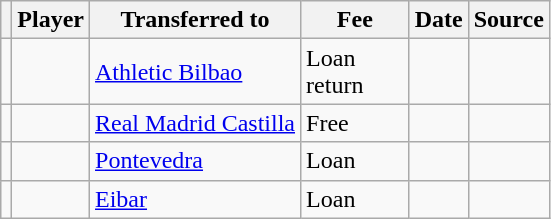<table class="wikitable plainrowheaders sortable">
<tr>
<th></th>
<th scope="col">Player</th>
<th>Transferred to</th>
<th style="width: 65px;">Fee</th>
<th scope="col">Date</th>
<th scope="col">Source</th>
</tr>
<tr>
<td align=center></td>
<td></td>
<td> <a href='#'>Athletic Bilbao</a></td>
<td>Loan return</td>
<td></td>
<td></td>
</tr>
<tr>
<td align=center></td>
<td></td>
<td> <a href='#'>Real Madrid Castilla</a></td>
<td>Free</td>
<td></td>
<td></td>
</tr>
<tr>
<td align=center></td>
<td></td>
<td> <a href='#'>Pontevedra</a></td>
<td>Loan</td>
<td></td>
<td></td>
</tr>
<tr>
<td align=center></td>
<td></td>
<td> <a href='#'>Eibar</a></td>
<td>Loan</td>
<td></td>
<td></td>
</tr>
</table>
